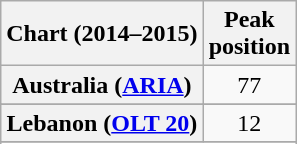<table class="wikitable sortable plainrowheaders" style="text-align:center">
<tr>
<th scope="col">Chart (2014–2015)</th>
<th scope="col">Peak<br>position</th>
</tr>
<tr>
<th scope="row">Australia (<a href='#'>ARIA</a>)</th>
<td>77</td>
</tr>
<tr>
</tr>
<tr>
</tr>
<tr>
</tr>
<tr>
</tr>
<tr>
</tr>
<tr>
</tr>
<tr>
<th scope="row">Lebanon (<a href='#'>OLT 20</a>)</th>
<td>12</td>
</tr>
<tr>
</tr>
<tr>
</tr>
<tr>
</tr>
<tr>
</tr>
<tr>
</tr>
<tr>
</tr>
<tr>
</tr>
</table>
